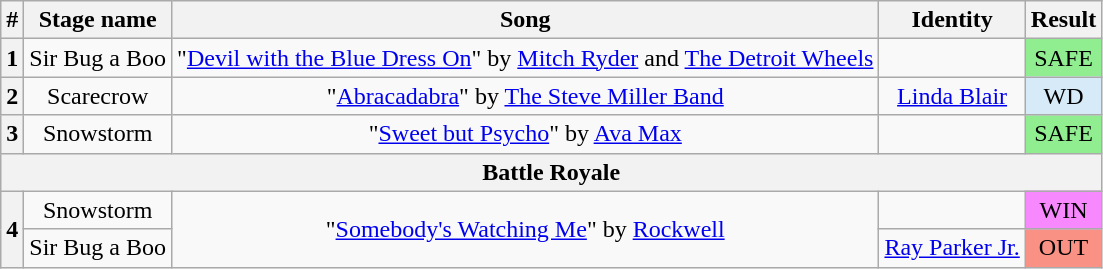<table class="wikitable plainrowheaders" style="text-align: center;">
<tr>
<th>#</th>
<th>Stage name</th>
<th>Song</th>
<th>Identity</th>
<th>Result</th>
</tr>
<tr>
<th>1</th>
<td>Sir Bug a Boo</td>
<td>"<a href='#'>Devil with the Blue Dress On</a>" by <a href='#'>Mitch Ryder</a> and <a href='#'>The Detroit Wheels</a></td>
<td></td>
<td bgcolor=lightgreen>SAFE</td>
</tr>
<tr>
<th>2</th>
<td>Scarecrow</td>
<td>"<a href='#'>Abracadabra</a>" by <a href='#'>The Steve Miller Band</a></td>
<td><a href='#'>Linda Blair</a></td>
<td bgcolor="#D6EAF8">WD</td>
</tr>
<tr>
<th>3</th>
<td>Snowstorm</td>
<td>"<a href='#'>Sweet but Psycho</a>" by <a href='#'>Ava Max</a></td>
<td></td>
<td bgcolor=lightgreen>SAFE</td>
</tr>
<tr>
<th colspan=5>Battle Royale</th>
</tr>
<tr>
<th rowspan=2>4</th>
<td>Snowstorm</td>
<td rowspan=2>"<a href='#'>Somebody's Watching Me</a>" by <a href='#'>Rockwell</a></td>
<td></td>
<td bgcolor="#F888FD">WIN</td>
</tr>
<tr>
<td>Sir Bug a Boo</td>
<td><a href='#'>Ray Parker Jr.</a></td>
<td bgcolor=#F99185>OUT</td>
</tr>
</table>
